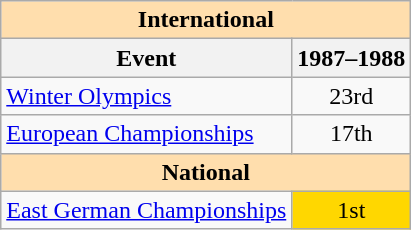<table class="wikitable" style="text-align:center">
<tr>
<th style="background-color: #ffdead; " colspan=2 align=center><strong>International</strong></th>
</tr>
<tr>
<th>Event</th>
<th>1987–1988</th>
</tr>
<tr>
<td align=left><a href='#'>Winter Olympics</a></td>
<td>23rd</td>
</tr>
<tr>
<td align=left><a href='#'>European Championships</a></td>
<td>17th</td>
</tr>
<tr>
<th style="background-color: #ffdead; " colspan=2 align=center><strong>National</strong></th>
</tr>
<tr>
<td align=left><a href='#'>East German Championships</a></td>
<td bgcolor=gold>1st</td>
</tr>
</table>
